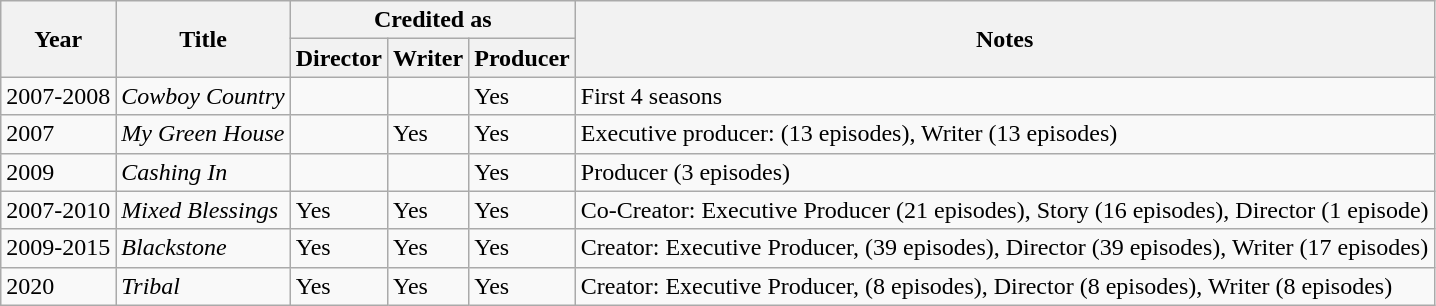<table class="wikitable">
<tr>
<th rowspan="2">Year</th>
<th rowspan="2">Title</th>
<th colspan="3">Credited as</th>
<th rowspan="2">Notes</th>
</tr>
<tr>
<th>Director</th>
<th>Writer</th>
<th>Producer</th>
</tr>
<tr>
<td>2007-2008</td>
<td><em>Cowboy Country</em></td>
<td></td>
<td></td>
<td>Yes</td>
<td>First 4 seasons</td>
</tr>
<tr>
<td>2007</td>
<td><em>My Green House</em></td>
<td></td>
<td>Yes</td>
<td>Yes</td>
<td>Executive producer: (13 episodes), Writer (13 episodes)</td>
</tr>
<tr>
<td>2009</td>
<td><em>Cashing In</em></td>
<td></td>
<td></td>
<td>Yes</td>
<td>Producer (3 episodes)</td>
</tr>
<tr>
<td>2007-2010</td>
<td><em>Mixed Blessings</em></td>
<td>Yes</td>
<td>Yes</td>
<td>Yes</td>
<td>Co-Creator: Executive Producer (21 episodes), Story (16 episodes), Director (1 episode)</td>
</tr>
<tr>
<td>2009-2015</td>
<td><em>Blackstone</em></td>
<td>Yes</td>
<td>Yes</td>
<td>Yes</td>
<td>Creator: Executive Producer, (39 episodes), Director (39 episodes), Writer (17 episodes)</td>
</tr>
<tr>
<td>2020</td>
<td><em>Tribal</em></td>
<td>Yes</td>
<td>Yes</td>
<td>Yes</td>
<td>Creator: Executive Producer, (8 episodes), Director (8 episodes), Writer (8 episodes)</td>
</tr>
</table>
